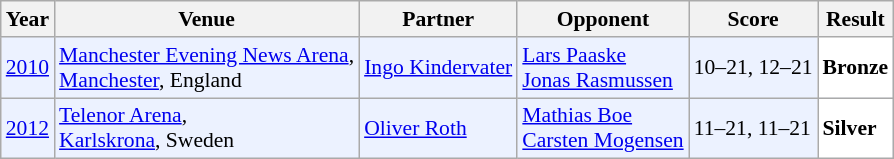<table class="sortable wikitable" style="font-size: 90%;">
<tr>
<th>Year</th>
<th>Venue</th>
<th>Partner</th>
<th>Opponent</th>
<th>Score</th>
<th>Result</th>
</tr>
<tr style="background:#ECF2FF">
<td align="center"><a href='#'>2010</a></td>
<td align="left"><a href='#'>Manchester Evening News Arena</a>,<br><a href='#'>Manchester</a>, England</td>
<td align="left"> <a href='#'>Ingo Kindervater</a></td>
<td align="left"> <a href='#'>Lars Paaske</a><br> <a href='#'>Jonas Rasmussen</a></td>
<td align="left">10–21, 12–21</td>
<td style="text-align:left; background:white"> <strong>Bronze</strong></td>
</tr>
<tr style="background:#ECF2FF">
<td align="center"><a href='#'>2012</a></td>
<td align="left"><a href='#'>Telenor Arena</a>,<br><a href='#'>Karlskrona</a>, Sweden</td>
<td align="left"> <a href='#'>Oliver Roth</a></td>
<td align="left"> <a href='#'>Mathias Boe</a><br> <a href='#'>Carsten Mogensen</a></td>
<td align="left">11–21, 11–21</td>
<td style="text-align:left; background:white"> <strong>Silver</strong></td>
</tr>
</table>
